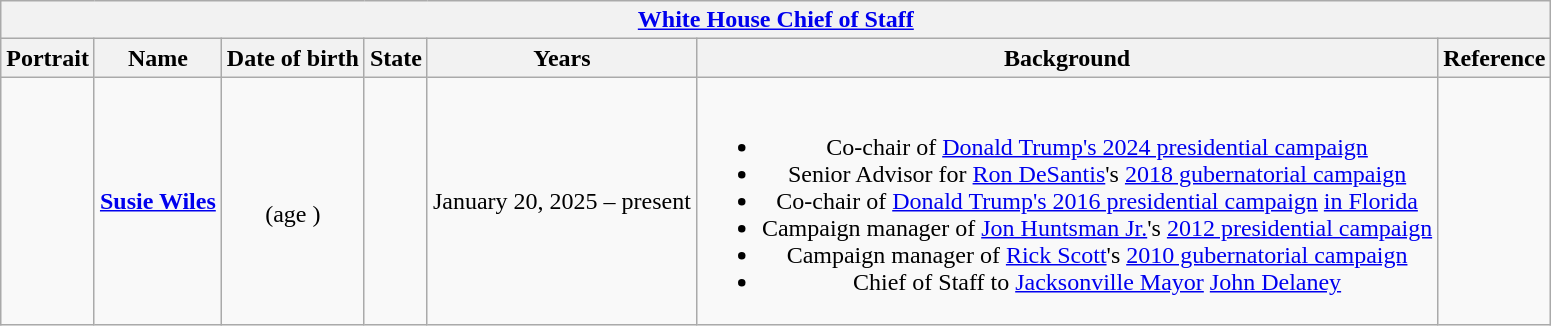<table class="wikitable collapsible" style="text-align:center;">
<tr>
<th colspan="8"><a href='#'>White House Chief of Staff</a></th>
</tr>
<tr>
<th>Portrait</th>
<th>Name</th>
<th>Date of birth</th>
<th>State</th>
<th>Years</th>
<th>Background</th>
<th>Reference</th>
</tr>
<tr>
<td></td>
<td><strong><a href='#'>Susie Wiles</a></strong></td>
<td><br>(age )</td>
<td></td>
<td nowrap="">January 20, 2025 – present</td>
<td><br><ul><li>Co-chair of <a href='#'>Donald Trump's 2024 presidential campaign</a></li><li>Senior Advisor for <a href='#'>Ron DeSantis</a>'s <a href='#'>2018 gubernatorial campaign</a></li><li>Co-chair of <a href='#'>Donald Trump's 2016 presidential campaign</a> <a href='#'>in Florida</a></li><li>Campaign manager of <a href='#'>Jon Huntsman Jr.</a>'s <a href='#'>2012 presidential campaign</a></li><li>Campaign manager of <a href='#'>Rick Scott</a>'s <a href='#'>2010 gubernatorial campaign</a></li><li>Chief of Staff to <a href='#'>Jacksonville Mayor</a> <a href='#'>John Delaney</a></li></ul></td>
<td></td>
</tr>
</table>
